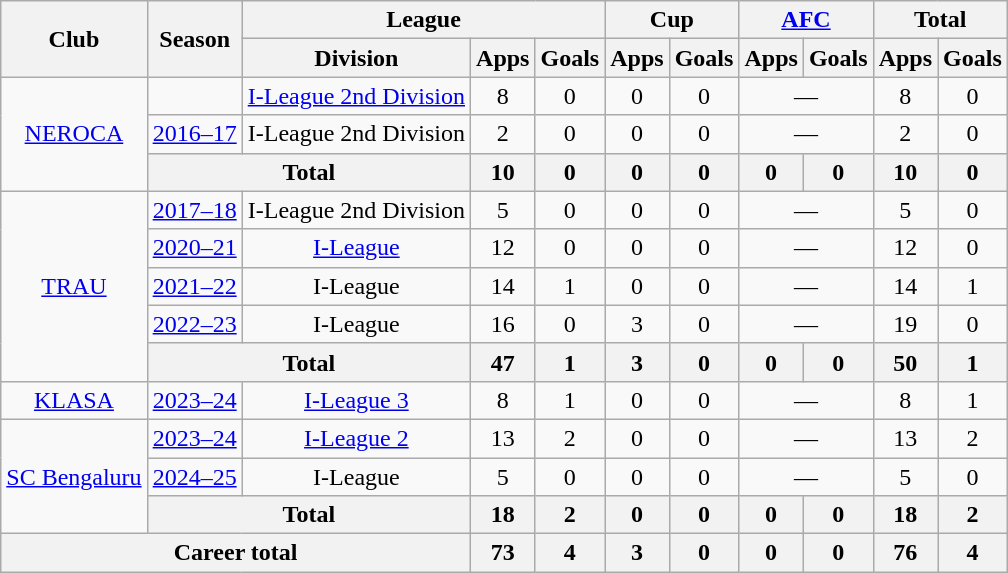<table class=wikitable style=text-align:center>
<tr>
<th rowspan="2">Club</th>
<th rowspan="2">Season</th>
<th colspan="3">League</th>
<th colspan="2">Cup</th>
<th colspan="2"><a href='#'>AFC</a></th>
<th colspan="2">Total</th>
</tr>
<tr>
<th>Division</th>
<th>Apps</th>
<th>Goals</th>
<th>Apps</th>
<th>Goals</th>
<th>Apps</th>
<th>Goals</th>
<th>Apps</th>
<th>Goals</th>
</tr>
<tr>
<td rowspan="3"><a href='#'>NEROCA</a></td>
<td></td>
<td><a href='#'>I-League 2nd Division</a></td>
<td>8</td>
<td>0</td>
<td>0</td>
<td>0</td>
<td colspan="2">—</td>
<td>8</td>
<td>0</td>
</tr>
<tr>
<td><a href='#'>2016–17</a></td>
<td>I-League 2nd Division</td>
<td>2</td>
<td>0</td>
<td>0</td>
<td>0</td>
<td colspan="2">—</td>
<td>2</td>
<td>0</td>
</tr>
<tr>
<th colspan="2">Total</th>
<th>10</th>
<th>0</th>
<th>0</th>
<th>0</th>
<th>0</th>
<th>0</th>
<th>10</th>
<th>0</th>
</tr>
<tr>
<td rowspan="5"><a href='#'>TRAU</a></td>
<td><a href='#'>2017–18</a></td>
<td rowspan="1">I-League 2nd Division</td>
<td>5</td>
<td>0</td>
<td>0</td>
<td>0</td>
<td colspan="2">—</td>
<td>5</td>
<td>0</td>
</tr>
<tr>
<td><a href='#'>2020–21</a></td>
<td><a href='#'>I-League</a></td>
<td>12</td>
<td>0</td>
<td>0</td>
<td>0</td>
<td colspan="2">—</td>
<td>12</td>
<td>0</td>
</tr>
<tr>
<td><a href='#'>2021–22</a></td>
<td>I-League</td>
<td>14</td>
<td>1</td>
<td>0</td>
<td>0</td>
<td colspan="2">—</td>
<td>14</td>
<td>1</td>
</tr>
<tr>
<td><a href='#'>2022–23</a></td>
<td>I-League</td>
<td>16</td>
<td>0</td>
<td>3</td>
<td>0</td>
<td colspan="2">—</td>
<td>19</td>
<td>0</td>
</tr>
<tr>
<th colspan="2">Total</th>
<th>47</th>
<th>1</th>
<th>3</th>
<th>0</th>
<th>0</th>
<th>0</th>
<th>50</th>
<th>1</th>
</tr>
<tr>
<td><a href='#'>KLASA</a></td>
<td><a href='#'>2023–24</a></td>
<td><a href='#'>I-League 3</a></td>
<td>8</td>
<td>1</td>
<td>0</td>
<td>0</td>
<td colspan="2">—</td>
<td>8</td>
<td>1</td>
</tr>
<tr>
<td rowspan="3"><a href='#'>SC Bengaluru</a></td>
<td><a href='#'>2023–24</a></td>
<td><a href='#'>I-League 2</a></td>
<td>13</td>
<td>2</td>
<td>0</td>
<td>0</td>
<td colspan="2">—</td>
<td>13</td>
<td>2</td>
</tr>
<tr>
<td><a href='#'>2024–25</a></td>
<td>I-League</td>
<td>5</td>
<td>0</td>
<td>0</td>
<td>0</td>
<td colspan="2">—</td>
<td>5</td>
<td>0</td>
</tr>
<tr>
<th colspan="2">Total</th>
<th>18</th>
<th>2</th>
<th>0</th>
<th>0</th>
<th>0</th>
<th>0</th>
<th>18</th>
<th>2</th>
</tr>
<tr>
<th colspan="3">Career total</th>
<th>73</th>
<th>4</th>
<th>3</th>
<th>0</th>
<th>0</th>
<th>0</th>
<th>76</th>
<th>4</th>
</tr>
</table>
